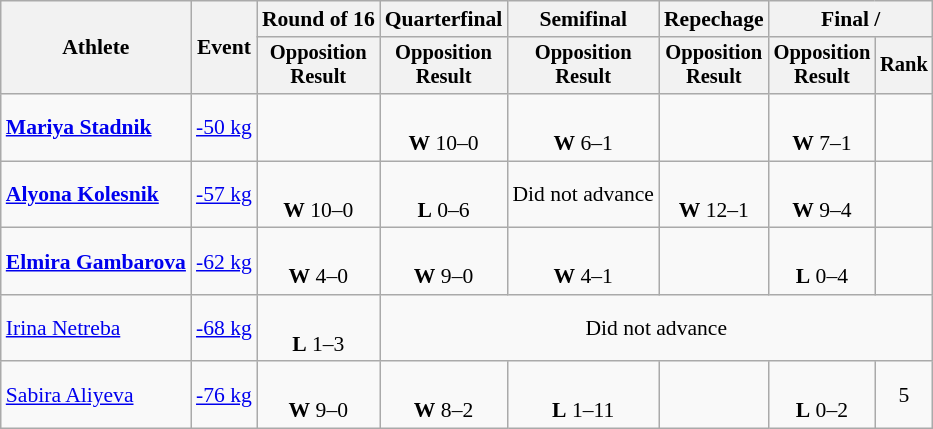<table class="wikitable" style="font-size:90%">
<tr>
<th rowspan="2">Athlete</th>
<th rowspan="2">Event</th>
<th>Round of 16</th>
<th>Quarterfinal</th>
<th>Semifinal</th>
<th>Repechage</th>
<th colspan=2>Final / </th>
</tr>
<tr style="font-size: 95%">
<th>Opposition<br>Result</th>
<th>Opposition<br>Result</th>
<th>Opposition<br>Result</th>
<th>Opposition<br>Result</th>
<th>Opposition<br>Result</th>
<th>Rank</th>
</tr>
<tr align=center>
<td align=left><strong><a href='#'>Mariya Stadnik</a></strong></td>
<td align=left><a href='#'>-50 kg</a></td>
<td></td>
<td><br><strong>W</strong> 10–0 <sup></sup></td>
<td><br><strong>W</strong> 6–1 <sup></sup></td>
<td></td>
<td><br><strong>W</strong> 7–1 <sup></sup></td>
<td></td>
</tr>
<tr align=center>
<td align=left><strong><a href='#'>Alyona Kolesnik</a></strong></td>
<td align=left><a href='#'>-57 kg</a></td>
<td><br><strong>W</strong> 10–0 <sup></sup></td>
<td><br><strong>L</strong> 0–6 <sup></sup></td>
<td>Did not advance</td>
<td><br><strong>W</strong> 12–1 <sup></sup></td>
<td><br><strong>W</strong> 9–4 <sup></sup></td>
<td></td>
</tr>
<tr align=center>
<td align=left><strong><a href='#'>Elmira Gambarova</a></strong></td>
<td align=left><a href='#'>-62 kg</a></td>
<td><br><strong>W</strong> 4–0 <sup></sup></td>
<td><br><strong>W</strong> 9–0 <sup></sup></td>
<td><br><strong>W</strong> 4–1 <sup></sup></td>
<td></td>
<td><br><strong>L</strong> 0–4 <sup></sup></td>
<td></td>
</tr>
<tr align=center>
<td align=left><a href='#'>Irina Netreba</a></td>
<td align=left><a href='#'>-68 kg</a></td>
<td><br><strong>L</strong> 1–3 <sup></sup></td>
<td colspan=5>Did not advance</td>
</tr>
<tr align=center>
<td align=left><a href='#'>Sabira Aliyeva</a></td>
<td align=left><a href='#'>-76 kg</a></td>
<td><br><strong>W</strong> 9–0 <sup></sup></td>
<td><br><strong>W</strong> 8–2 <sup></sup></td>
<td><br><strong>L</strong> 1–11 <sup></sup></td>
<td></td>
<td><br><strong>L</strong> 0–2 <sup></sup></td>
<td>5</td>
</tr>
</table>
